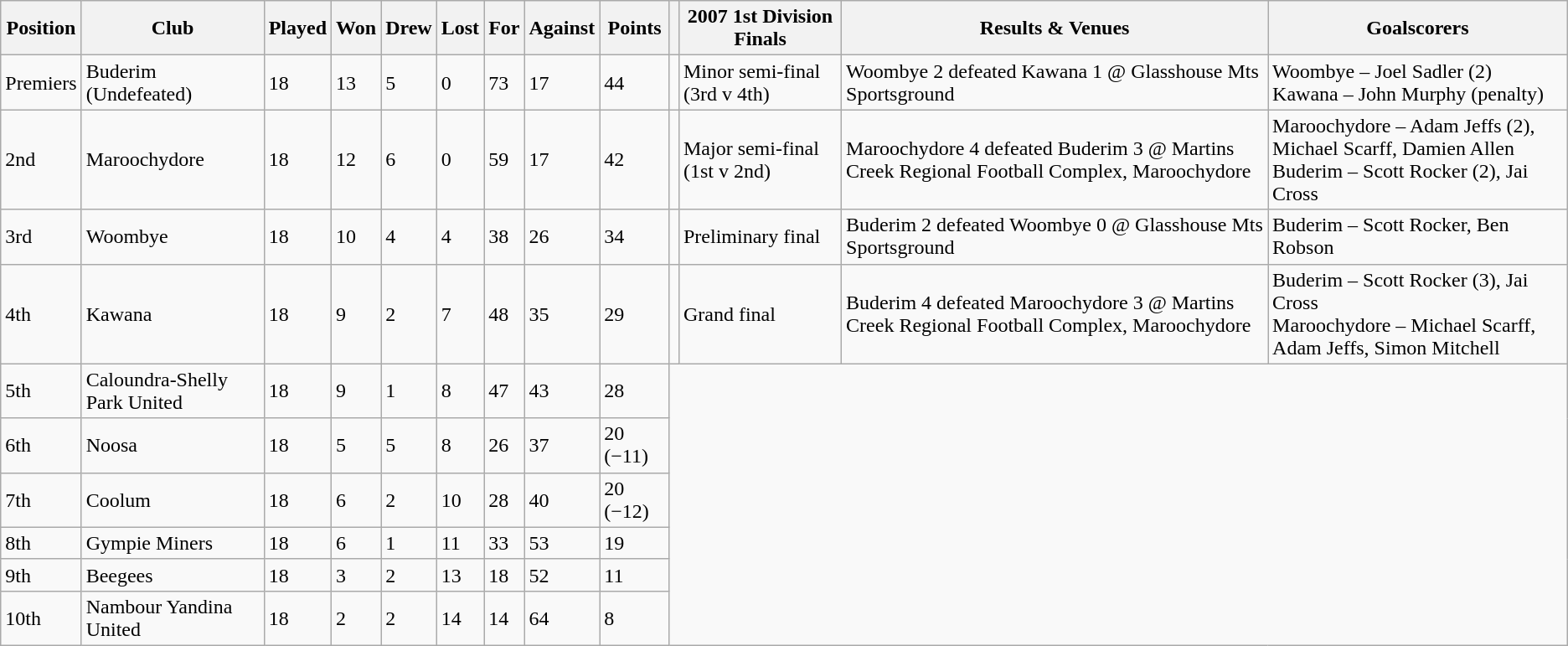<table class="wikitable">
<tr>
<th>Position</th>
<th>Club</th>
<th>Played</th>
<th>Won</th>
<th>Drew</th>
<th>Lost</th>
<th>For</th>
<th>Against</th>
<th>Points</th>
<th></th>
<th>2007 1st Division Finals</th>
<th>Results & Venues</th>
<th>Goalscorers</th>
</tr>
<tr>
<td>Premiers</td>
<td>Buderim (Undefeated)</td>
<td>18</td>
<td>13</td>
<td>5</td>
<td>0</td>
<td>73</td>
<td>17</td>
<td>44</td>
<td></td>
<td>Minor semi-final (3rd v 4th)</td>
<td>Woombye 2 defeated Kawana 1 @ Glasshouse Mts Sportsground</td>
<td>Woombye – Joel Sadler (2)<br>Kawana – John Murphy (penalty)</td>
</tr>
<tr>
<td>2nd</td>
<td>Maroochydore</td>
<td>18</td>
<td>12</td>
<td>6</td>
<td>0</td>
<td>59</td>
<td>17</td>
<td>42</td>
<td></td>
<td>Major semi-final (1st v 2nd)</td>
<td>Maroochydore 4 defeated Buderim 3 @ Martins Creek Regional Football Complex, Maroochydore</td>
<td>Maroochydore – Adam Jeffs (2), Michael Scarff, Damien Allen<br>Buderim – Scott Rocker (2), Jai Cross</td>
</tr>
<tr>
<td>3rd</td>
<td>Woombye</td>
<td>18</td>
<td>10</td>
<td>4</td>
<td>4</td>
<td>38</td>
<td>26</td>
<td>34</td>
<td></td>
<td>Preliminary final</td>
<td>Buderim 2 defeated Woombye 0 @ Glasshouse Mts Sportsground</td>
<td>Buderim – Scott Rocker, Ben Robson</td>
</tr>
<tr>
<td>4th</td>
<td>Kawana</td>
<td>18</td>
<td>9</td>
<td>2</td>
<td>7</td>
<td>48</td>
<td>35</td>
<td>29</td>
<td></td>
<td>Grand final</td>
<td>Buderim 4 defeated Maroochydore 3 @ Martins Creek Regional Football Complex, Maroochydore</td>
<td>Buderim – Scott Rocker (3), Jai Cross<br>Maroochydore – Michael Scarff, Adam Jeffs, Simon Mitchell</td>
</tr>
<tr>
<td>5th</td>
<td>Caloundra-Shelly Park United</td>
<td>18</td>
<td>9</td>
<td>1</td>
<td>8</td>
<td>47</td>
<td>43</td>
<td>28</td>
</tr>
<tr>
<td>6th</td>
<td>Noosa</td>
<td>18</td>
<td>5</td>
<td>5</td>
<td>8</td>
<td>26</td>
<td>37</td>
<td>20 (−11)</td>
</tr>
<tr>
<td>7th</td>
<td>Coolum</td>
<td>18</td>
<td>6</td>
<td>2</td>
<td>10</td>
<td>28</td>
<td>40</td>
<td>20 (−12)</td>
</tr>
<tr>
<td>8th</td>
<td>Gympie Miners</td>
<td>18</td>
<td>6</td>
<td>1</td>
<td>11</td>
<td>33</td>
<td>53</td>
<td>19</td>
</tr>
<tr>
<td>9th</td>
<td>Beegees</td>
<td>18</td>
<td>3</td>
<td>2</td>
<td>13</td>
<td>18</td>
<td>52</td>
<td>11</td>
</tr>
<tr>
<td>10th</td>
<td>Nambour Yandina United</td>
<td>18</td>
<td>2</td>
<td>2</td>
<td>14</td>
<td>14</td>
<td>64</td>
<td>8</td>
</tr>
</table>
